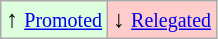<table class="wikitable" align="center">
<tr>
<td bgcolor="#ddffdd">↑ <small><a href='#'>Promoted</a></small></td>
<td bgcolor="#ffcccc">↓ <small><a href='#'>Relegated</a></small></td>
</tr>
</table>
